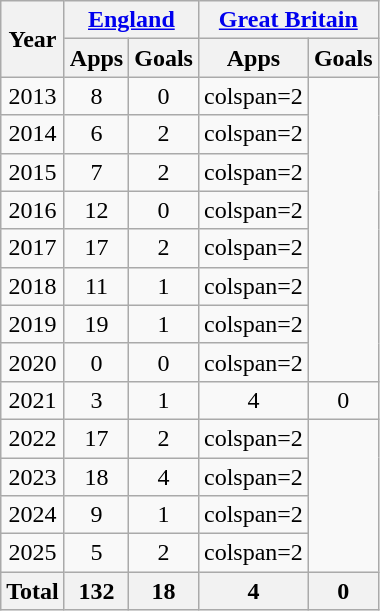<table class="wikitable" style="text-align:center">
<tr>
<th rowspan=2>Year</th>
<th colspan=2><a href='#'>England</a></th>
<th colspan=2><a href='#'>Great Britain</a></th>
</tr>
<tr>
<th>Apps</th>
<th>Goals</th>
<th>Apps</th>
<th>Goals</th>
</tr>
<tr>
<td>2013</td>
<td>8</td>
<td>0</td>
<td>colspan=2</td>
</tr>
<tr>
<td>2014</td>
<td>6</td>
<td>2</td>
<td>colspan=2</td>
</tr>
<tr>
<td>2015</td>
<td>7</td>
<td>2</td>
<td>colspan=2</td>
</tr>
<tr>
<td>2016</td>
<td>12</td>
<td>0</td>
<td>colspan=2</td>
</tr>
<tr>
<td>2017</td>
<td>17</td>
<td>2</td>
<td>colspan=2</td>
</tr>
<tr>
<td>2018</td>
<td>11</td>
<td>1</td>
<td>colspan=2</td>
</tr>
<tr>
<td>2019</td>
<td>19</td>
<td>1</td>
<td>colspan=2</td>
</tr>
<tr>
<td>2020</td>
<td>0</td>
<td>0</td>
<td>colspan=2</td>
</tr>
<tr>
<td>2021</td>
<td>3</td>
<td>1</td>
<td>4</td>
<td>0</td>
</tr>
<tr>
<td>2022</td>
<td>17</td>
<td>2</td>
<td>colspan=2</td>
</tr>
<tr>
<td>2023</td>
<td>18</td>
<td>4</td>
<td>colspan=2</td>
</tr>
<tr>
<td>2024</td>
<td>9</td>
<td>1</td>
<td>colspan=2</td>
</tr>
<tr>
<td>2025</td>
<td>5</td>
<td>2</td>
<td>colspan=2</td>
</tr>
<tr>
<th>Total</th>
<th>132</th>
<th>18</th>
<th>4</th>
<th>0</th>
</tr>
</table>
